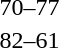<table style="text-align:center">
<tr>
<th width=200></th>
<th width=100></th>
<th width=200></th>
</tr>
<tr>
<td align=right></td>
<td align=center>70–77</td>
<td align=left><strong></strong></td>
</tr>
<tr>
<td align=right><strong></strong></td>
<td align=center>82–61</td>
<td align=left></td>
</tr>
</table>
